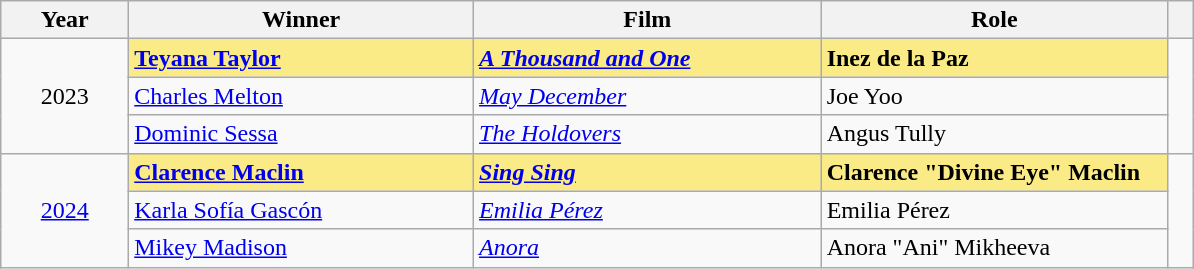<table class="wikitable" width="63%" cellpadding="5">
<tr>
<th width="100"><strong>Year</strong></th>
<th width="300"><strong>Winner</strong></th>
<th width="300"><strong>Film</strong></th>
<th width="300"><strong>Role</strong></th>
<th width="15"><strong></strong></th>
</tr>
<tr>
<td style="text-align:center;" rowspan="3">2023</td>
<td style="background:#FAEB86;"><strong><a href='#'>Teyana Taylor</a></strong></td>
<td style="background:#FAEB86;"><strong><em><a href='#'>A Thousand and One</a></em></strong></td>
<td style="background:#FAEB86;"><strong>Inez de la Paz</strong></td>
<td style="text-align:center;" rowspan="3"></td>
</tr>
<tr>
<td><a href='#'>Charles Melton</a></td>
<td><em><a href='#'>May December</a></em></td>
<td>Joe Yoo</td>
</tr>
<tr>
<td><a href='#'>Dominic Sessa</a></td>
<td><em><a href='#'>The Holdovers</a></em></td>
<td>Angus Tully</td>
</tr>
<tr>
<td rowspan="3" style="text-align:center;"><a href='#'>2024</a></td>
<td style="background:#FAEB86;"><strong><a href='#'>Clarence Maclin</a></strong></td>
<td style="background:#FAEB86;"><strong><em><a href='#'>Sing Sing</a></em></strong></td>
<td style="background:#FAEB86;"><strong>Clarence "Divine Eye" Maclin</strong></td>
<td rowspan=3></td>
</tr>
<tr>
<td><a href='#'>Karla Sofía Gascón</a></td>
<td><em><a href='#'>Emilia Pérez</a></em></td>
<td>Emilia Pérez</td>
</tr>
<tr>
<td><a href='#'>Mikey Madison</a></td>
<td><em><a href='#'>Anora</a></em></td>
<td>Anora "Ani" Mikheeva</td>
</tr>
</table>
